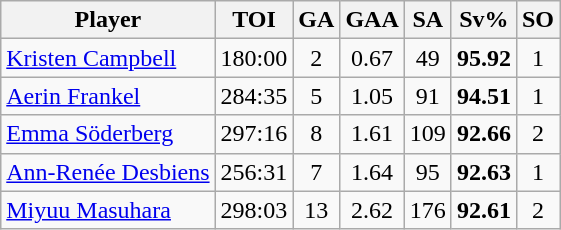<table class="wikitable sortable" style="text-align:center;">
<tr>
<th>Player</th>
<th>TOI</th>
<th>GA</th>
<th>GAA</th>
<th>SA</th>
<th>Sv%</th>
<th>SO</th>
</tr>
<tr>
<td align=left> <a href='#'>Kristen Campbell</a></td>
<td>180:00</td>
<td>2</td>
<td>0.67</td>
<td>49</td>
<td><strong>95.92</strong></td>
<td>1</td>
</tr>
<tr>
<td align=left> <a href='#'>Aerin Frankel</a></td>
<td>284:35</td>
<td>5</td>
<td>1.05</td>
<td>91</td>
<td><strong>94.51</strong></td>
<td>1</td>
</tr>
<tr>
<td align=left> <a href='#'>Emma Söderberg</a></td>
<td>297:16</td>
<td>8</td>
<td>1.61</td>
<td>109</td>
<td><strong>92.66</strong></td>
<td>2</td>
</tr>
<tr>
<td align=left> <a href='#'>Ann-Renée Desbiens</a></td>
<td>256:31</td>
<td>7</td>
<td>1.64</td>
<td>95</td>
<td><strong>92.63</strong></td>
<td>1</td>
</tr>
<tr>
<td align=left> <a href='#'>Miyuu Masuhara</a></td>
<td>298:03</td>
<td>13</td>
<td>2.62</td>
<td>176</td>
<td><strong>92.61</strong></td>
<td>2</td>
</tr>
</table>
